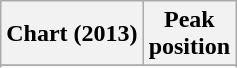<table class="wikitable sortable plainrowheaders">
<tr>
<th scope="col">Chart (2013)</th>
<th scope="col">Peak<br>position</th>
</tr>
<tr>
</tr>
<tr>
</tr>
<tr>
</tr>
</table>
